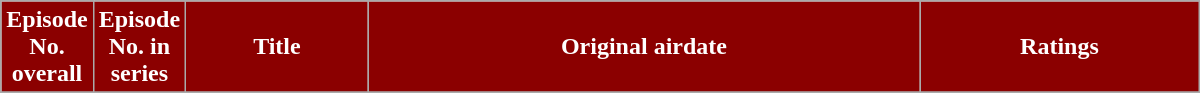<table class="wikitable plainrowheaders" style="width:800px;">
<tr>
<th style="background:darkred; color:white; width:6%;">Episode No.<br>overall</th>
<th style="background:darkred; color:white; width:5%;">Episode No. in<br>series</th>
<th style="background:darkred; color:white">Title</th>
<th style="background:darkred; color:white">Original airdate</th>
<th style="background:darkred; color:white">Ratings</th>
</tr>
<tr>
</tr>
</table>
